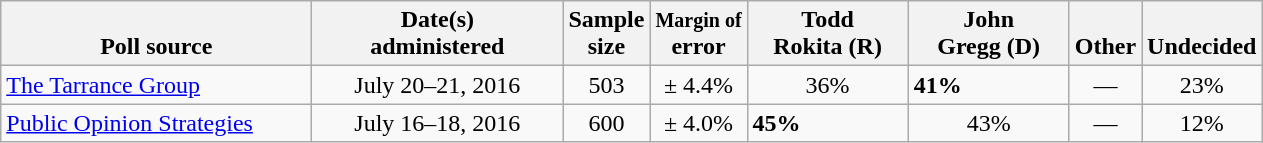<table class="wikitable">
<tr valign= bottom>
<th style="width:200px;">Poll source</th>
<th style="width:160px;">Date(s)<br>administered</th>
<th class=small>Sample<br>size</th>
<th><small>Margin of</small><br>error</th>
<th style="width:100px;">Todd<br>Rokita (R)</th>
<th style="width:100px;">John<br>Gregg (D)</th>
<th>Other</th>
<th>Undecided</th>
</tr>
<tr>
<td><a href='#'>The Tarrance Group</a></td>
<td align=center>July 20–21, 2016</td>
<td align=center>503</td>
<td align=center>± 4.4%</td>
<td align=center>36%</td>
<td><strong>41%</strong></td>
<td align=center>—</td>
<td align=center>23%</td>
</tr>
<tr>
<td><a href='#'>Public Opinion Strategies</a></td>
<td align=center>July 16–18, 2016</td>
<td align=center>600</td>
<td align=center>± 4.0%</td>
<td><strong>45%</strong></td>
<td align=center>43%</td>
<td align=center>—</td>
<td align=center>12%</td>
</tr>
</table>
